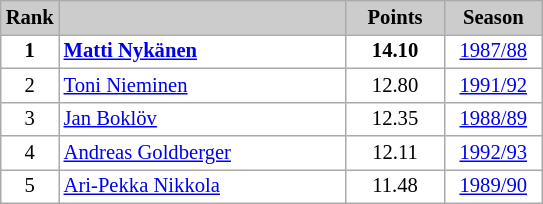<table class="wikitable plainrowheaders" style="background:#fff; font-size:86%; line-height:16px; border:grey solid 1px; border-collapse:collapse;">
<tr style="background:#ccc; text-align:center;">
<th style="background:#ccc;">Rank</th>
<th style="background:#ccc;" width="185"></th>
<th style="background:#ccc;" width="59">Points</th>
<th style="background:#ccc;" width="59">Season</th>
</tr>
<tr>
<td style="text-align: center;"><strong>1</strong></td>
<td> <strong><a href='#'>Matti Nykänen</a></strong></td>
<td style="text-align: center;"><strong>14.10</strong></td>
<td align=center><a href='#'>1987/88</a></td>
</tr>
<tr>
<td style="text-align: center;">2</td>
<td> <a href='#'>Toni Nieminen</a></td>
<td style="text-align: center;">12.80</td>
<td align=center><a href='#'>1991/92</a></td>
</tr>
<tr>
<td style="text-align: center;">3</td>
<td> <a href='#'>Jan Boklöv</a></td>
<td style="text-align: center;">12.35</td>
<td align=center><a href='#'>1988/89</a></td>
</tr>
<tr>
<td style="text-align: center;">4</td>
<td> <a href='#'>Andreas Goldberger</a></td>
<td style="text-align: center;">12.11</td>
<td align=center><a href='#'>1992/93</a></td>
</tr>
<tr>
<td style="text-align: center;">5</td>
<td> <a href='#'>Ari-Pekka Nikkola</a></td>
<td style="text-align: center;">11.48</td>
<td align=center><a href='#'>1989/90</a></td>
</tr>
</table>
